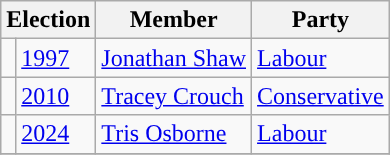<table class="wikitable">
<tr>
<th colspan="2">Election</th>
<th>Member</th>
<th>Party</th>
</tr>
<tr>
<td style="color:inherit;background-color: "></td>
<td><a href='#'>1997</a></td>
<td><a href='#'>Jonathan Shaw</a></td>
<td><a href='#'>Labour</a></td>
</tr>
<tr>
<td style="color:inherit;background-color: "></td>
<td><a href='#'>2010</a></td>
<td><a href='#'>Tracey Crouch</a></td>
<td><a href='#'>Conservative</a></td>
</tr>
<tr>
<td style="color:inherit;background-color: "></td>
<td><a href='#'>2024</a></td>
<td><a href='#'>Tris Osborne</a></td>
<td><a href='#'>Labour</a></td>
</tr>
<tr>
</tr>
</table>
